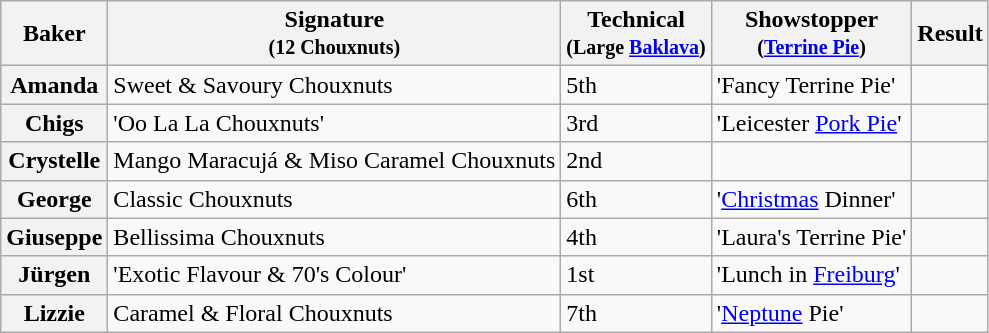<table class="wikitable sortable col3center sticky-header">
<tr>
<th scope="col">Baker</th>
<th scope="col" class="unsortable">Signature<br><small> (12 Chouxnuts) </small></th>
<th scope="col">Technical<br><small>(Large <a href='#'>Baklava</a>)</small></th>
<th scope="col" class="unsortable">Showstopper<br><small>(<a href='#'>Terrine Pie</a>)</small></th>
<th scope="col">Result</th>
</tr>
<tr>
<th scope="row">Amanda</th>
<td>Sweet & Savoury Chouxnuts</td>
<td>5th</td>
<td>'Fancy Terrine Pie'</td>
<td></td>
</tr>
<tr>
<th scope="row">Chigs</th>
<td>'Oo La La Chouxnuts'</td>
<td>3rd</td>
<td>'Leicester <a href='#'>Pork Pie</a>'</td>
<td></td>
</tr>
<tr>
<th scope="row">Crystelle</th>
<td>Mango Maracujá & Miso Caramel Chouxnuts</td>
<td>2nd</td>
<td></td>
<td></td>
</tr>
<tr>
<th scope="row">George</th>
<td>Classic Chouxnuts</td>
<td>6th</td>
<td>'<a href='#'>Christmas</a> Dinner'</td>
<td></td>
</tr>
<tr>
<th scope="row">Giuseppe</th>
<td>Bellissima Chouxnuts</td>
<td>4th</td>
<td>'Laura's Terrine Pie'</td>
<td></td>
</tr>
<tr>
<th scope="row">Jürgen</th>
<td>'Exotic Flavour & 70's Colour'</td>
<td>1st</td>
<td>'Lunch in <a href='#'>Freiburg</a>'</td>
<td></td>
</tr>
<tr>
<th scope="row">Lizzie</th>
<td>Caramel & Floral Chouxnuts</td>
<td>7th</td>
<td>'<a href='#'>Neptune</a> Pie'</td>
<td></td>
</tr>
</table>
